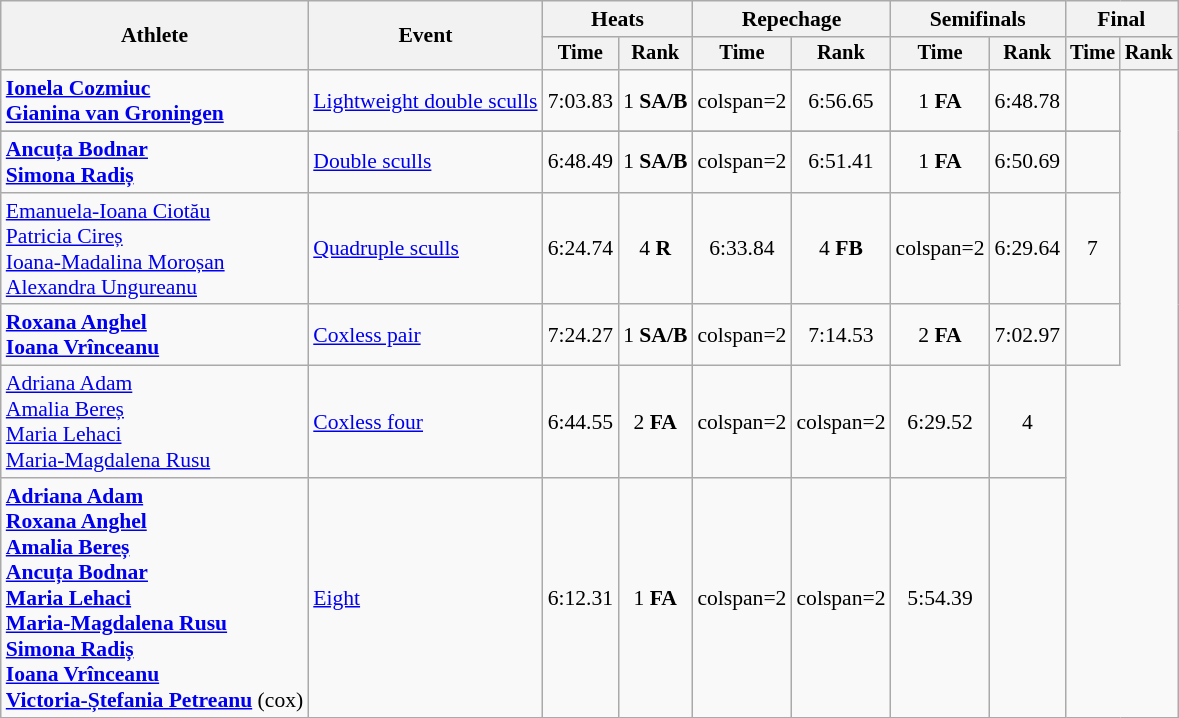<table class=wikitable style=font-size:90%;text-align:center>
<tr>
<th rowspan=2>Athlete</th>
<th rowspan=2>Event</th>
<th colspan=2>Heats</th>
<th colspan=2>Repechage</th>
<th colspan=2>Semifinals</th>
<th colspan=2>Final</th>
</tr>
<tr style=font-size:95%>
<th>Time</th>
<th>Rank</th>
<th>Time</th>
<th>Rank</th>
<th>Time</th>
<th>Rank</th>
<th>Time</th>
<th>Rank</th>
</tr>
<tr>
<td align=left><strong><a href='#'>Ionela Cozmiuc</a></strong><br><strong><a href='#'>Gianina van Groningen</a></strong></td>
<td align=left><a href='#'>Lightweight double sculls</a></td>
<td>7:03.83</td>
<td>1 <strong>SA/B</strong></td>
<td>colspan=2 </td>
<td>6:56.65</td>
<td>1 <strong>FA</strong></td>
<td>6:48.78</td>
<td></td>
</tr>
<tr>
</tr>
<tr>
<td align=left><strong><a href='#'>Ancuța Bodnar</a></strong><br><strong><a href='#'>Simona Radiș</a></strong></td>
<td align=left><a href='#'>Double sculls</a></td>
<td>6:48.49</td>
<td>1 <strong>SA/B</strong></td>
<td>colspan=2 </td>
<td>6:51.41</td>
<td>1 <strong>FA</strong></td>
<td>6:50.69</td>
<td></td>
</tr>
<tr>
<td align=left><a href='#'>Emanuela-Ioana Ciotău</a><br><a href='#'>Patricia Cireș</a><br><a href='#'>Ioana-Madalina Moroșan</a><br><a href='#'>Alexandra Ungureanu</a></td>
<td align=left><a href='#'>Quadruple sculls</a></td>
<td>6:24.74</td>
<td>4 <strong>R</strong></td>
<td>6:33.84</td>
<td>4 <strong>FB</strong></td>
<td>colspan=2 </td>
<td>6:29.64</td>
<td>7</td>
</tr>
<tr>
<td align=left><strong><a href='#'>Roxana Anghel</a></strong><br><strong><a href='#'>Ioana Vrînceanu</a></strong></td>
<td align=left><a href='#'>Coxless pair</a></td>
<td>7:24.27</td>
<td>1 <strong>SA/B</strong></td>
<td>colspan=2 </td>
<td>7:14.53</td>
<td>2 <strong>FA</strong></td>
<td>7:02.97</td>
<td></td>
</tr>
<tr>
<td align=left><a href='#'>Adriana Adam</a><br><a href='#'>Amalia Bereș</a><br><a href='#'>Maria Lehaci</a><br><a href='#'>Maria-Magdalena Rusu</a></td>
<td align=left><a href='#'>Coxless four</a></td>
<td>6:44.55</td>
<td>2 <strong>FA</strong></td>
<td>colspan=2 </td>
<td>colspan=2 </td>
<td>6:29.52</td>
<td>4</td>
</tr>
<tr>
<td align=left><strong><a href='#'>Adriana Adam</a></strong><br><strong><a href='#'>Roxana Anghel</a></strong><br><strong><a href='#'>Amalia Bereș</a></strong><br><strong><a href='#'>Ancuța Bodnar</a></strong><br><strong><a href='#'>Maria Lehaci</a></strong><br><strong><a href='#'>Maria-Magdalena Rusu</a></strong><br><strong><a href='#'>Simona Radiș</a></strong><br><strong><a href='#'>Ioana Vrînceanu</a></strong><br><strong><a href='#'>Victoria-Ștefania Petreanu</a></strong> (cox)</td>
<td align=left><a href='#'>Eight</a></td>
<td>6:12.31</td>
<td>1 <strong>FA</strong></td>
<td>colspan=2 </td>
<td>colspan=2 </td>
<td>5:54.39</td>
<td></td>
</tr>
</table>
